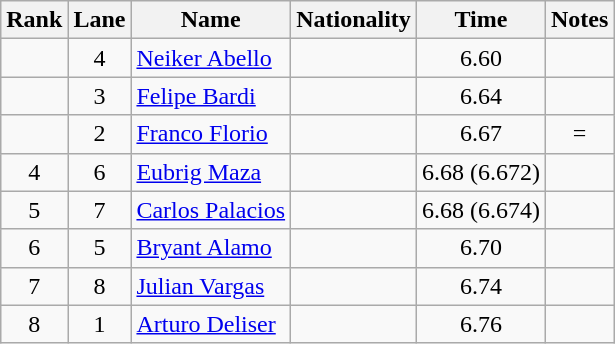<table class="wikitable sortable" style="text-align:center">
<tr>
<th>Rank</th>
<th>Lane</th>
<th>Name</th>
<th>Nationality</th>
<th>Time</th>
<th>Notes</th>
</tr>
<tr>
<td></td>
<td>4</td>
<td align=left><a href='#'>Neiker Abello</a></td>
<td align=left></td>
<td>6.60</td>
<td></td>
</tr>
<tr>
<td></td>
<td>3</td>
<td align=left><a href='#'>Felipe Bardi</a></td>
<td align=left></td>
<td>6.64</td>
<td></td>
</tr>
<tr>
<td></td>
<td>2</td>
<td align=left><a href='#'>Franco Florio</a></td>
<td align=left></td>
<td>6.67</td>
<td>=</td>
</tr>
<tr>
<td>4</td>
<td>6</td>
<td align=left><a href='#'>Eubrig Maza</a></td>
<td align=left></td>
<td>6.68 (6.672)</td>
<td></td>
</tr>
<tr>
<td>5</td>
<td>7</td>
<td align=left><a href='#'>Carlos Palacios</a></td>
<td align=left></td>
<td>6.68 (6.674)</td>
<td></td>
</tr>
<tr>
<td>6</td>
<td>5</td>
<td align=left><a href='#'>Bryant Alamo</a></td>
<td align=left></td>
<td>6.70</td>
<td></td>
</tr>
<tr>
<td>7</td>
<td>8</td>
<td align=left><a href='#'>Julian Vargas</a></td>
<td align=left></td>
<td>6.74</td>
<td></td>
</tr>
<tr>
<td>8</td>
<td>1</td>
<td align=left><a href='#'>Arturo Deliser</a></td>
<td align=left></td>
<td>6.76</td>
<td></td>
</tr>
</table>
